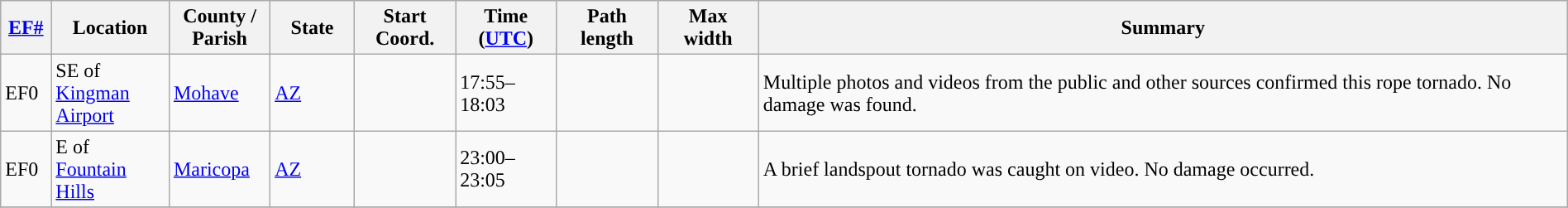<table class="wikitable sortable" style="width:100%;">
<tr>
<th scope="col"  style="width:3%; text-align:center;"><a href='#'>EF#</a></th>
<th scope="col"  style="width:7%; text-align:center;" class="unsortable">Location</th>
<th scope="col"  style="width:6%; text-align:center;" class="unsortable">County / Parish</th>
<th scope="col"  style="width:5%; text-align:center;">State</th>
<th scope="col"  style="width:6%; text-align:center;">Start Coord.</th>
<th scope="col"  style="width:6%; text-align:center;">Time (<a href='#'>UTC</a>)</th>
<th scope="col"  style="width:6%; text-align:center;">Path length</th>
<th scope="col"  style="width:6%; text-align:center;">Max width</th>
<th scope="col" class="unsortable" style="width:48%; text-align:center;">Summary</th>
</tr>
<tr>
<td>EF0</td>
<td>SE of <a href='#'>Kingman Airport</a></td>
<td><a href='#'>Mohave</a></td>
<td><a href='#'>AZ</a></td>
<td></td>
<td>17:55–18:03</td>
<td></td>
<td></td>
<td>Multiple photos and videos from the public and other sources confirmed this rope tornado. No damage was found.</td>
</tr>
<tr>
<td>EF0</td>
<td>E of <a href='#'>Fountain Hills</a></td>
<td><a href='#'>Maricopa</a></td>
<td><a href='#'>AZ</a></td>
<td></td>
<td>23:00–23:05</td>
<td></td>
<td></td>
<td>A brief landspout tornado was caught on video. No damage occurred.</td>
</tr>
<tr>
</tr>
</table>
